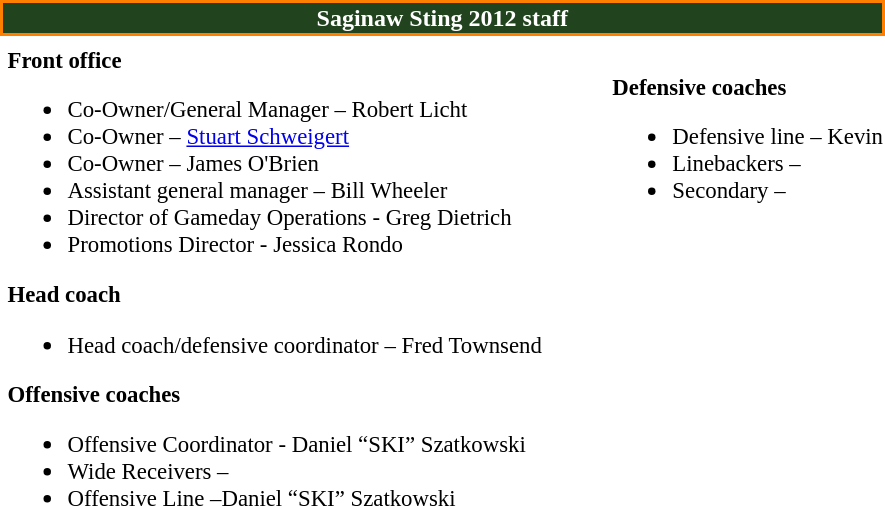<table class="toccolours" style="text-align: left">
<tr>
<th colspan="7" style="background:#21441E; color:#FFFFFF; text-align: center; border:2px solid #FF7F00;">Saginaw Sting 2012 staff</th>
</tr>
<tr>
<td colspan=7 align="right"></td>
</tr>
<tr>
<td valign="top"></td>
<td style="font-size: 95%;" valign="top"><strong>Front office</strong><br><ul><li>Co-Owner/General Manager – Robert Licht</li><li>Co-Owner – <a href='#'>Stuart Schweigert</a></li><li>Co-Owner – James O'Brien</li><li>Assistant general manager – Bill Wheeler</li><li>Director of Gameday Operations - Greg Dietrich</li><li>Promotions Director - Jessica Rondo</li></ul><strong>Head coach</strong><ul><li>Head coach/defensive coordinator – Fred Townsend</li></ul><strong>Offensive coaches</strong><ul><li>Offensive Coordinator - Daniel “SKI” Szatkowski</li><li>Wide Receivers –</li><li>Offensive Line –Daniel “SKI” Szatkowski</li></ul></td>
<td width="35"> </td>
<td valign="top"></td>
<td style="font-size: 95%;" valign="top"><br><strong>Defensive coaches</strong><ul><li>Defensive line – Kevin</li><li>Linebackers –</li><li>Secondary –</li></ul></td>
</tr>
</table>
